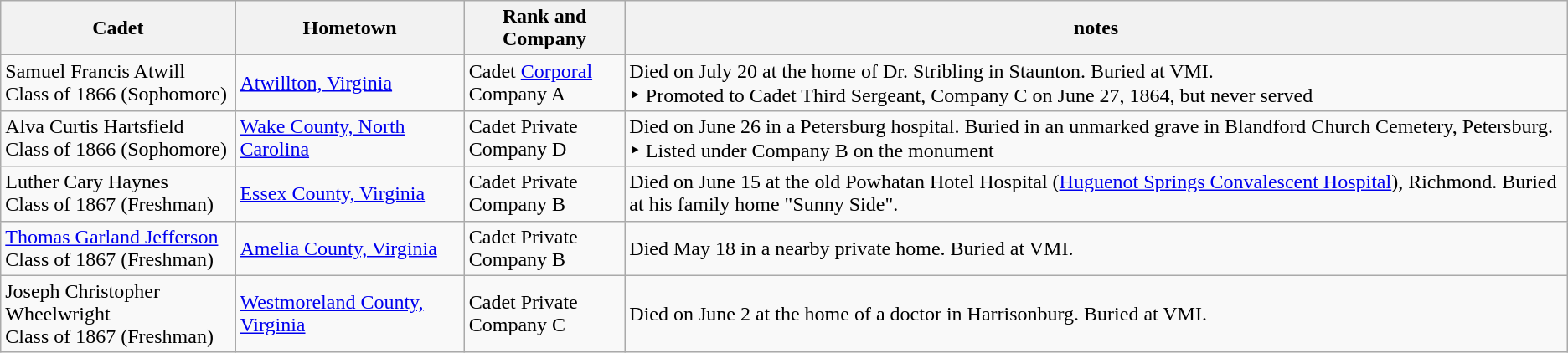<table class="wikitable">
<tr>
<th>Cadet </th>
<th>Hometown</th>
<th>Rank and Company</th>
<th>notes</th>
</tr>
<tr>
<td>Samuel Francis Atwill<br>Class of 1866 (Sophomore)</td>
<td><a href='#'>Atwillton, Virginia</a></td>
<td>Cadet <a href='#'>Corporal</a><br>Company A</td>
<td>Died on July 20 at the home of Dr. Stribling in Staunton. Buried at VMI.<br>‣ Promoted to Cadet Third Sergeant, Company C on June 27, 1864, but never served</td>
</tr>
<tr>
<td>Alva Curtis Hartsfield<br>Class of 1866 (Sophomore)</td>
<td><a href='#'>Wake County, North Carolina</a></td>
<td>Cadet Private<br>Company D</td>
<td>Died on June 26 in a Petersburg hospital. Buried in an unmarked grave in Blandford Church Cemetery, Petersburg.<br>‣ Listed under Company B on the monument</td>
</tr>
<tr>
<td>Luther Cary Haynes<br>Class of 1867 (Freshman)</td>
<td><a href='#'>Essex County, Virginia</a></td>
<td>Cadet Private<br>Company B</td>
<td>Died on June 15 at the old Powhatan Hotel Hospital (<a href='#'>Huguenot Springs Convalescent Hospital</a>), Richmond. Buried at his family home "Sunny Side".</td>
</tr>
<tr>
<td><a href='#'>Thomas Garland Jefferson</a><br>Class of 1867 (Freshman)</td>
<td><a href='#'>Amelia County, Virginia</a></td>
<td>Cadet Private<br>Company B</td>
<td>Died May 18 in a nearby private home. Buried at VMI.</td>
</tr>
<tr>
<td>Joseph Christopher Wheelwright<br>Class of 1867 (Freshman)</td>
<td><a href='#'>Westmoreland County, Virginia</a></td>
<td>Cadet Private<br>Company C</td>
<td>Died on June 2 at the home of a doctor in Harrisonburg. Buried at VMI.</td>
</tr>
</table>
